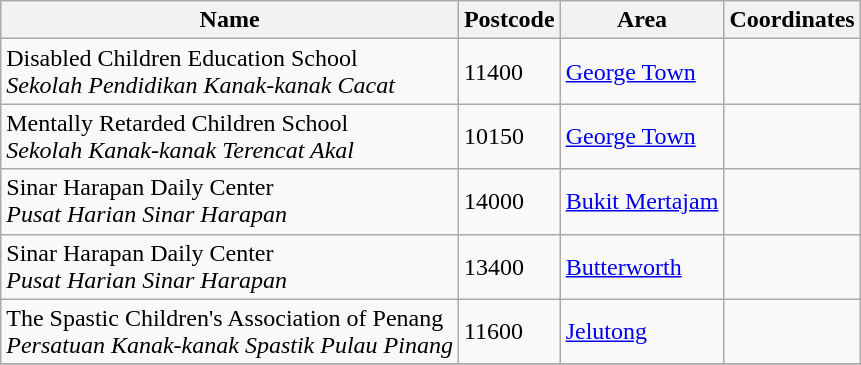<table class="wikitable sortable">
<tr>
<th>Name</th>
<th>Postcode</th>
<th>Area</th>
<th>Coordinates</th>
</tr>
<tr>
<td>Disabled Children Education School<br><em>Sekolah Pendidikan Kanak-kanak Cacat</em></td>
<td>11400</td>
<td><a href='#'>George Town</a></td>
<td></td>
</tr>
<tr>
<td>Mentally Retarded Children School<br><em>Sekolah Kanak-kanak Terencat Akal</em></td>
<td>10150</td>
<td><a href='#'>George Town</a></td>
<td></td>
</tr>
<tr>
<td>Sinar Harapan Daily Center<br><em>Pusat Harian Sinar Harapan</em></td>
<td>14000</td>
<td><a href='#'>Bukit Mertajam</a></td>
<td></td>
</tr>
<tr>
<td>Sinar Harapan Daily Center<br><em>Pusat Harian Sinar Harapan</em></td>
<td>13400</td>
<td><a href='#'>Butterworth</a></td>
<td></td>
</tr>
<tr>
<td>The Spastic Children's Association of Penang<br><em>Persatuan Kanak-kanak Spastik Pulau Pinang</em></td>
<td>11600</td>
<td><a href='#'>Jelutong</a></td>
<td></td>
</tr>
<tr>
</tr>
</table>
